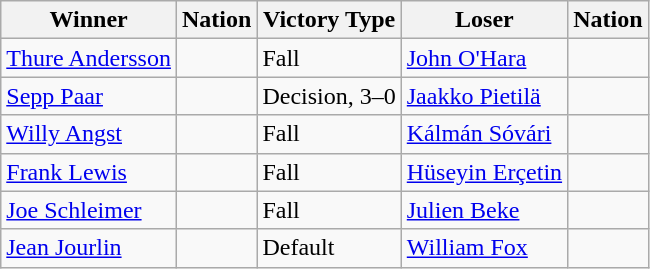<table class="wikitable sortable" style="text-align:left;">
<tr>
<th>Winner</th>
<th>Nation</th>
<th>Victory Type</th>
<th>Loser</th>
<th>Nation</th>
</tr>
<tr>
<td><a href='#'>Thure Andersson</a></td>
<td></td>
<td>Fall</td>
<td><a href='#'>John O'Hara</a></td>
<td></td>
</tr>
<tr>
<td><a href='#'>Sepp Paar</a></td>
<td></td>
<td>Decision, 3–0</td>
<td><a href='#'>Jaakko Pietilä</a></td>
<td></td>
</tr>
<tr>
<td><a href='#'>Willy Angst</a></td>
<td></td>
<td>Fall</td>
<td><a href='#'>Kálmán Sóvári</a></td>
<td></td>
</tr>
<tr>
<td><a href='#'>Frank Lewis</a></td>
<td></td>
<td>Fall</td>
<td><a href='#'>Hüseyin Erçetin</a></td>
<td></td>
</tr>
<tr>
<td><a href='#'>Joe Schleimer</a></td>
<td></td>
<td>Fall</td>
<td><a href='#'>Julien Beke</a></td>
<td></td>
</tr>
<tr>
<td><a href='#'>Jean Jourlin</a></td>
<td></td>
<td>Default</td>
<td><a href='#'>William Fox</a></td>
<td></td>
</tr>
</table>
